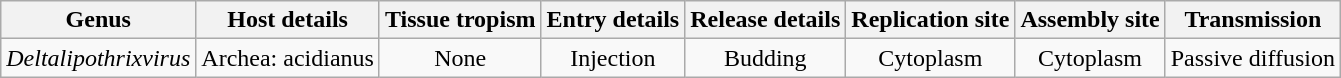<table class="wikitable sortable" style="text-align:center">
<tr>
<th>Genus</th>
<th>Host details</th>
<th>Tissue tropism</th>
<th>Entry details</th>
<th>Release details</th>
<th>Replication site</th>
<th>Assembly site</th>
<th>Transmission</th>
</tr>
<tr>
<td><em>Deltalipothrixvirus</em></td>
<td>Archea: acidianus</td>
<td>None</td>
<td>Injection</td>
<td>Budding</td>
<td>Cytoplasm</td>
<td>Cytoplasm</td>
<td>Passive diffusion</td>
</tr>
</table>
